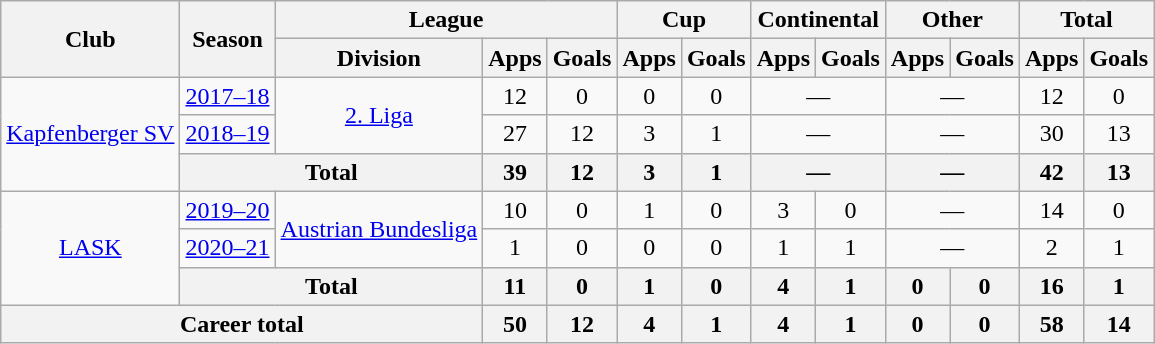<table class="wikitable" style="text-align: center">
<tr>
<th rowspan="2">Club</th>
<th rowspan="2">Season</th>
<th colspan="3">League</th>
<th colspan="2">Cup</th>
<th colspan="2">Continental</th>
<th colspan="2">Other</th>
<th colspan="2">Total</th>
</tr>
<tr>
<th>Division</th>
<th>Apps</th>
<th>Goals</th>
<th>Apps</th>
<th>Goals</th>
<th>Apps</th>
<th>Goals</th>
<th>Apps</th>
<th>Goals</th>
<th>Apps</th>
<th>Goals</th>
</tr>
<tr>
<td rowspan="3"><a href='#'>Kapfenberger SV</a></td>
<td><a href='#'>2017–18</a></td>
<td rowspan="2"><a href='#'>2. Liga</a></td>
<td>12</td>
<td>0</td>
<td>0</td>
<td>0</td>
<td colspan="2">—</td>
<td colspan="2">—</td>
<td>12</td>
<td>0</td>
</tr>
<tr>
<td><a href='#'>2018–19</a></td>
<td>27</td>
<td>12</td>
<td>3</td>
<td>1</td>
<td colspan="2">—</td>
<td colspan="2">—</td>
<td>30</td>
<td>13</td>
</tr>
<tr>
<th colspan="2">Total</th>
<th>39</th>
<th>12</th>
<th>3</th>
<th>1</th>
<th colspan="2">—</th>
<th colspan="2">—</th>
<th>42</th>
<th>13</th>
</tr>
<tr>
<td rowspan="3"><a href='#'>LASK</a></td>
<td><a href='#'>2019–20</a></td>
<td rowspan="2"><a href='#'>Austrian Bundesliga</a></td>
<td>10</td>
<td>0</td>
<td>1</td>
<td>0</td>
<td>3</td>
<td>0</td>
<td colspan="2">—</td>
<td>14</td>
<td>0</td>
</tr>
<tr>
<td><a href='#'>2020–21</a></td>
<td>1</td>
<td>0</td>
<td>0</td>
<td>0</td>
<td>1</td>
<td>1</td>
<td colspan="2">—</td>
<td>2</td>
<td>1</td>
</tr>
<tr>
<th colspan="2">Total</th>
<th>11</th>
<th>0</th>
<th>1</th>
<th>0</th>
<th>4</th>
<th>1</th>
<th>0</th>
<th>0</th>
<th>16</th>
<th>1</th>
</tr>
<tr>
<th colspan="3">Career total</th>
<th>50</th>
<th>12</th>
<th>4</th>
<th>1</th>
<th>4</th>
<th>1</th>
<th>0</th>
<th>0</th>
<th>58</th>
<th>14</th>
</tr>
</table>
